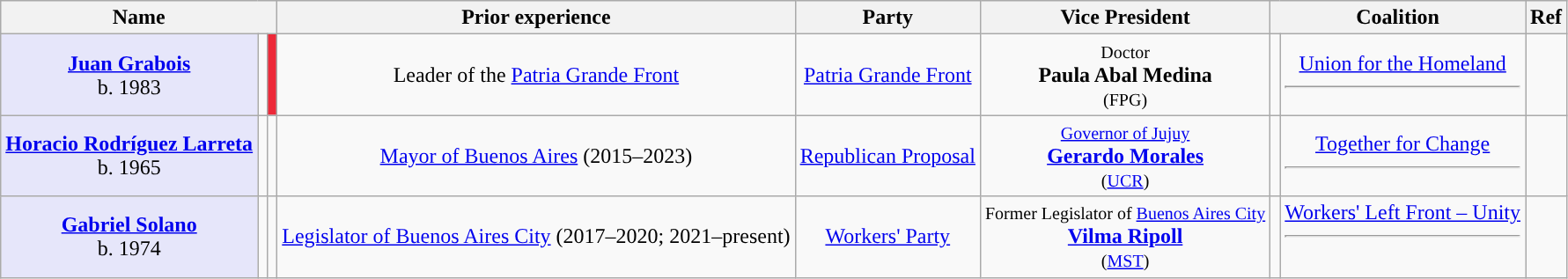<table class="wikitable mw-collapsible mw-collapsed" style="text-align:center;">
<tr>
<th scope="col" colspan=3>Name<br></th>
<th class="unsortable">Prior experience</th>
<th>Party</th>
<th>Vice President</th>
<th scope="col" colspan=2>Coalition</th>
<th>Ref</th>
</tr>
<tr>
<td style="background:lavender;" data-sort-value="Grabois, Juan"><strong><a href='#'>Juan Grabois</a></strong><br>b. 1983 </td>
<td></td>
<td style="background:#ED2939;"></td>
<td>Leader of the <a href='#'>Patria Grande Front</a></td>
<td> <a href='#'>Patria Grande Front</a></td>
<td><small>Doctor</small><br><strong>Paula Abal Medina</strong><br><small>(FPG)</small></td>
<td style="background:"></td>
<td> <a href='#'>Union for the Homeland</a><hr></td>
<td></td>
</tr>
<tr>
<td style="background:lavender;" data-sort-value="Rodriguez Larreta, Horacio"><strong><a href='#'>Horacio Rodríguez Larreta</a></strong><br>b. 1965 </td>
<td></td>
<td style="background:"></td>
<td><a href='#'>Mayor of Buenos Aires</a> (2015–2023)<br></td>
<td> <a href='#'>Republican Proposal</a></td>
<td><small><a href='#'>Governor of Jujuy</a></small><br><strong><a href='#'>Gerardo Morales</a></strong><br><small>(<a href='#'>UCR</a>)</small></td>
<td style="background:"></td>
<td> <a href='#'>Together for Change</a><hr></td>
<td></td>
</tr>
<tr>
<td style="background:lavender;" data-sort-value="Solano, Gabriel"><strong><a href='#'>Gabriel Solano</a></strong><br>b. 1974 </td>
<td></td>
<td style="background:"></td>
<td><a href='#'>Legislator of Buenos Aires City</a> (2017–2020; 2021–present)<br></td>
<td> <a href='#'>Workers' Party</a></td>
<td><small>Former Legislator of <a href='#'>Buenos Aires City</a></small><br><strong><a href='#'>Vilma Ripoll</a></strong><br><small>(<a href='#'>MST</a>)</small></td>
<td style="background:"></td>
<td> <a href='#'>Workers' Left Front – Unity</a><hr><br></td>
<td></td>
</tr>
</table>
